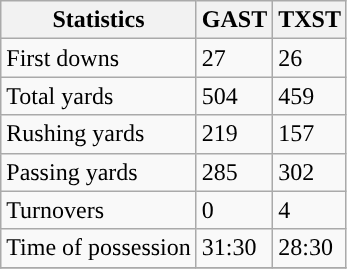<table class="wikitable" style="float: left;">
<tr>
<th>Statistics</th>
<th>GAST</th>
<th>TXST</th>
</tr>
<tr>
<td>First downs</td>
<td>27</td>
<td>26</td>
</tr>
<tr>
<td>Total yards</td>
<td>504</td>
<td>459</td>
</tr>
<tr>
<td>Rushing yards</td>
<td>219</td>
<td>157</td>
</tr>
<tr>
<td>Passing yards</td>
<td>285</td>
<td>302</td>
</tr>
<tr>
<td>Turnovers</td>
<td>0</td>
<td>4</td>
</tr>
<tr>
<td>Time of possession</td>
<td>31:30</td>
<td>28:30</td>
</tr>
<tr>
</tr>
</table>
